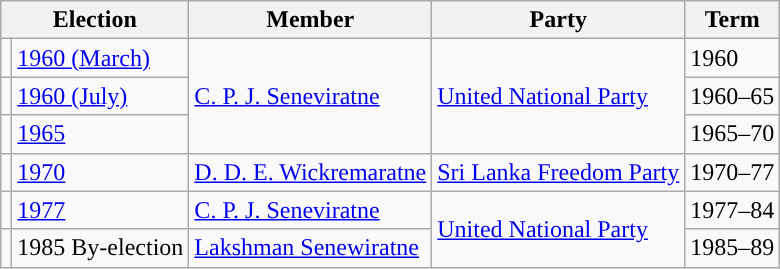<table class="wikitable">
<tr>
<th colspan="2">Election</th>
<th>Member</th>
<th>Party</th>
<th>Term</th>
</tr>
<tr>
<td style="background-color: "></td>
<td><a href='#'>1960 (March)</a></td>
<td rowspan=3><a href='#'>C. P. J. Seneviratne</a></td>
<td rowspan=3><a href='#'>United National Party</a></td>
<td>1960</td>
</tr>
<tr>
<td style="background-color: "></td>
<td><a href='#'>1960 (July)</a></td>
<td>1960–65</td>
</tr>
<tr>
<td style="background-color: "></td>
<td><a href='#'>1965</a></td>
<td>1965–70</td>
</tr>
<tr>
<td style="background-color: "></td>
<td><a href='#'>1970</a></td>
<td><a href='#'>D. D. E. Wickremaratne</a></td>
<td><a href='#'>Sri Lanka Freedom Party</a></td>
<td>1970–77</td>
</tr>
<tr>
<td style="background-color: "></td>
<td><a href='#'>1977</a></td>
<td><a href='#'>C. P. J. Seneviratne</a></td>
<td rowspan=2><a href='#'>United National Party</a></td>
<td>1977–84</td>
</tr>
<tr>
<td style="background-color: "></td>
<td>1985 By-election</td>
<td><a href='#'>Lakshman Senewiratne</a></td>
<td>1985–89</td>
</tr>
</table>
